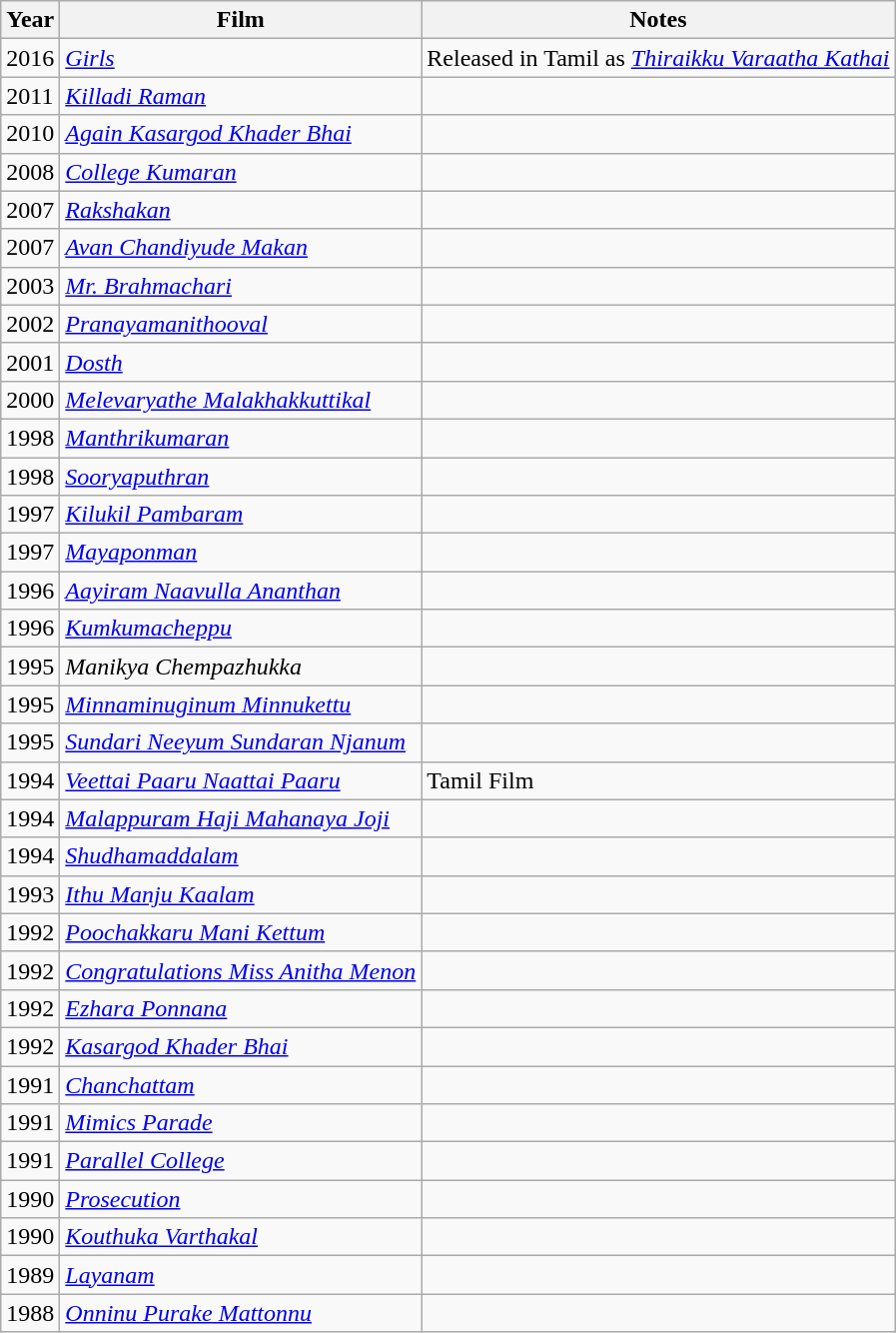<table class="wikitable">
<tr>
<th>Year</th>
<th>Film</th>
<th>Notes</th>
</tr>
<tr>
<td>2016</td>
<td><em><a href='#'>Girls</a></em></td>
<td>Released in Tamil as <em><a href='#'>Thiraikku Varaatha Kathai</a></em></td>
</tr>
<tr>
<td>2011</td>
<td><em><a href='#'>Killadi Raman</a></em></td>
<td></td>
</tr>
<tr>
<td>2010</td>
<td><em><a href='#'>Again Kasargod Khader Bhai</a></em></td>
<td></td>
</tr>
<tr>
<td>2008</td>
<td><em><a href='#'>College Kumaran</a></em></td>
<td></td>
</tr>
<tr>
<td>2007</td>
<td><em><a href='#'>Rakshakan</a></em></td>
<td></td>
</tr>
<tr>
<td>2007</td>
<td><em><a href='#'>Avan Chandiyude Makan</a></em></td>
<td></td>
</tr>
<tr>
<td>2003</td>
<td><em><a href='#'>Mr. Brahmachari</a></em></td>
<td></td>
</tr>
<tr>
<td>2002</td>
<td><em><a href='#'>Pranayamanithooval</a></em></td>
<td></td>
</tr>
<tr>
<td>2001</td>
<td><em><a href='#'>Dosth</a></em></td>
<td></td>
</tr>
<tr>
<td>2000</td>
<td><em><a href='#'>Melevaryathe Malakhakkuttikal</a></em></td>
<td></td>
</tr>
<tr>
<td>1998</td>
<td><em><a href='#'>Manthrikumaran</a></em></td>
<td></td>
</tr>
<tr>
<td>1998</td>
<td><em><a href='#'>Sooryaputhran</a></em></td>
<td></td>
</tr>
<tr>
<td>1997</td>
<td><em><a href='#'>Kilukil Pambaram</a></em></td>
<td></td>
</tr>
<tr>
<td>1997</td>
<td><em><a href='#'>Mayaponman</a></em></td>
<td></td>
</tr>
<tr>
<td>1996</td>
<td><em><a href='#'>Aayiram Naavulla Ananthan</a></em></td>
<td></td>
</tr>
<tr>
<td>1996</td>
<td><em><a href='#'>Kumkumacheppu</a></em></td>
<td></td>
</tr>
<tr>
<td>1995</td>
<td><em>Manikya Chempazhukka</em></td>
<td></td>
</tr>
<tr>
<td>1995</td>
<td><em><a href='#'>Minnaminuginum Minnukettu</a></em></td>
<td></td>
</tr>
<tr>
<td>1995</td>
<td><em><a href='#'>Sundari Neeyum Sundaran Njanum</a></em></td>
<td></td>
</tr>
<tr>
<td>1994</td>
<td><em><a href='#'>Veettai Paaru Naattai Paaru</a></em></td>
<td>Tamil Film</td>
</tr>
<tr>
<td>1994</td>
<td><em><a href='#'>Malappuram Haji Mahanaya Joji</a></em></td>
<td></td>
</tr>
<tr>
<td>1994</td>
<td><em><a href='#'>Shudhamaddalam</a></em></td>
<td></td>
</tr>
<tr>
<td>1993</td>
<td><em><a href='#'>Ithu Manju Kaalam</a></em></td>
<td></td>
</tr>
<tr>
<td>1992</td>
<td><em><a href='#'>Poochakkaru Mani Kettum</a></em></td>
<td></td>
</tr>
<tr>
<td>1992</td>
<td><em><a href='#'>Congratulations Miss Anitha Menon</a></em></td>
<td></td>
</tr>
<tr>
<td>1992</td>
<td><em><a href='#'>Ezhara Ponnana</a></em></td>
<td></td>
</tr>
<tr>
<td>1992</td>
<td><em><a href='#'>Kasargod Khader Bhai</a></em></td>
<td></td>
</tr>
<tr>
<td>1991</td>
<td><em><a href='#'>Chanchattam</a></em></td>
<td></td>
</tr>
<tr>
<td>1991</td>
<td><em><a href='#'>Mimics Parade</a></em></td>
<td></td>
</tr>
<tr>
<td>1991</td>
<td><em><a href='#'>Parallel College</a></em></td>
<td></td>
</tr>
<tr>
<td>1990</td>
<td><em><a href='#'>Prosecution</a></em></td>
<td></td>
</tr>
<tr>
<td>1990</td>
<td><em><a href='#'>Kouthuka Varthakal</a></em></td>
<td></td>
</tr>
<tr>
<td>1989</td>
<td><em><a href='#'>Layanam</a></em></td>
<td></td>
</tr>
<tr>
<td>1988</td>
<td><em><a href='#'>Onninu Purake Mattonnu</a></em></td>
<td></td>
</tr>
</table>
